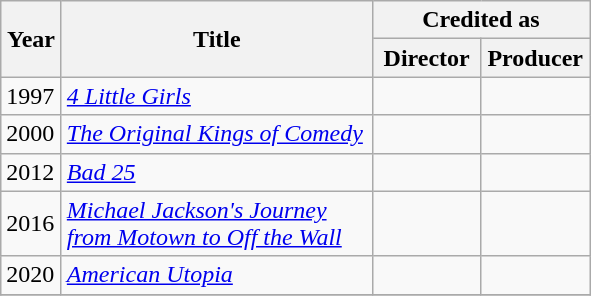<table class="wikitable">
<tr>
<th rowspan="2" style="width:33px;">Year</th>
<th rowspan="2" style="width:200px;">Title</th>
<th colspan="5">Credited as</th>
</tr>
<tr>
<th width="65">Director</th>
<th width="65">Producer</th>
</tr>
<tr>
<td>1997</td>
<td style="text-align:left;"><em><a href='#'>4 Little Girls</a></em></td>
<td></td>
<td></td>
</tr>
<tr>
<td>2000</td>
<td><em><a href='#'>The Original Kings of Comedy</a></em></td>
<td></td>
<td></td>
</tr>
<tr>
<td>2012</td>
<td align="left"><em><a href='#'>Bad 25</a></em></td>
<td></td>
<td></td>
</tr>
<tr>
<td>2016</td>
<td style="text-align:left;"><em><a href='#'>Michael Jackson's Journey from Motown to Off the Wall</a></em></td>
<td></td>
<td></td>
</tr>
<tr>
<td>2020</td>
<td align="left"><em><a href='#'>American Utopia</a></em></td>
<td></td>
<td></td>
</tr>
<tr>
</tr>
</table>
